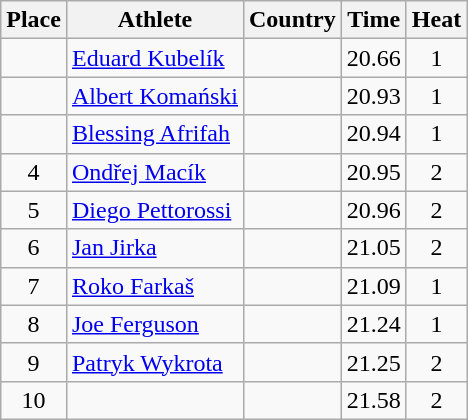<table class="wikitable">
<tr>
<th>Place</th>
<th>Athlete</th>
<th>Country</th>
<th>Time</th>
<th>Heat</th>
</tr>
<tr>
<td align=center></td>
<td><a href='#'>Eduard Kubelík</a></td>
<td></td>
<td>20.66</td>
<td align=center>1</td>
</tr>
<tr>
<td align=center></td>
<td><a href='#'>Albert Komański</a></td>
<td></td>
<td>20.93</td>
<td align=center>1</td>
</tr>
<tr>
<td align=center></td>
<td><a href='#'>Blessing Afrifah</a></td>
<td></td>
<td>20.94</td>
<td align=center>1</td>
</tr>
<tr>
<td align=center>4</td>
<td><a href='#'>Ondřej Macík</a></td>
<td></td>
<td>20.95</td>
<td align=center>2</td>
</tr>
<tr>
<td align=center>5</td>
<td><a href='#'>Diego Pettorossi</a></td>
<td></td>
<td>20.96</td>
<td align=center>2</td>
</tr>
<tr>
<td align=center>6</td>
<td><a href='#'>Jan Jirka</a></td>
<td></td>
<td>21.05</td>
<td align=center>2</td>
</tr>
<tr>
<td align=center>7</td>
<td><a href='#'>Roko Farkaš</a></td>
<td></td>
<td>21.09</td>
<td align=center>1</td>
</tr>
<tr>
<td align=center>8</td>
<td><a href='#'>Joe Ferguson</a></td>
<td></td>
<td>21.24</td>
<td align=center>1</td>
</tr>
<tr>
<td align=center>9</td>
<td><a href='#'>Patryk Wykrota</a></td>
<td></td>
<td>21.25</td>
<td align=center>2</td>
</tr>
<tr>
<td align=center>10</td>
<td></td>
<td></td>
<td>21.58</td>
<td align=center>2</td>
</tr>
</table>
